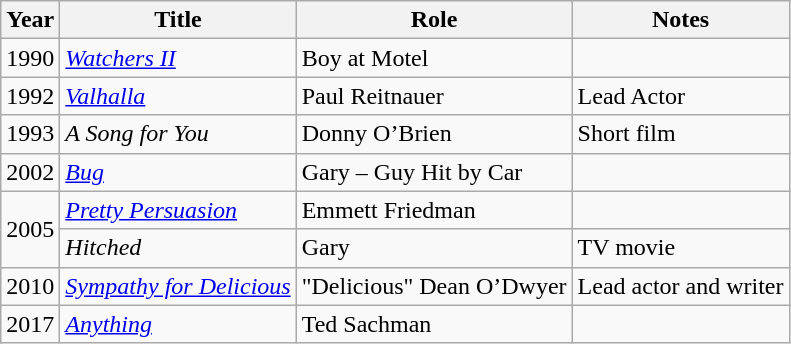<table class="wikitable sortable">
<tr>
<th>Year</th>
<th>Title</th>
<th>Role</th>
<th class="unsortable">Notes</th>
</tr>
<tr>
<td>1990</td>
<td><em><a href='#'>Watchers II</a></em></td>
<td>Boy at Motel</td>
<td></td>
</tr>
<tr>
<td>1992</td>
<td><em><a href='#'>Valhalla</a></em></td>
<td>Paul Reitnauer</td>
<td>Lead Actor</td>
</tr>
<tr>
<td>1993</td>
<td><em>A Song for You</em></td>
<td>Donny O’Brien</td>
<td>Short film</td>
</tr>
<tr>
<td>2002</td>
<td><em><a href='#'>Bug</a></em></td>
<td>Gary – Guy Hit by Car</td>
<td></td>
</tr>
<tr>
<td rowspan="2">2005</td>
<td><em><a href='#'>Pretty Persuasion</a></em></td>
<td>Emmett Friedman</td>
<td></td>
</tr>
<tr>
<td><em>Hitched</em></td>
<td>Gary</td>
<td>TV movie</td>
</tr>
<tr>
<td>2010</td>
<td><em><a href='#'>Sympathy for Delicious</a></em></td>
<td>"Delicious" Dean O’Dwyer</td>
<td>Lead actor and writer</td>
</tr>
<tr>
<td>2017</td>
<td><em><a href='#'>Anything</a></em></td>
<td>Ted Sachman</td>
<td></td>
</tr>
</table>
